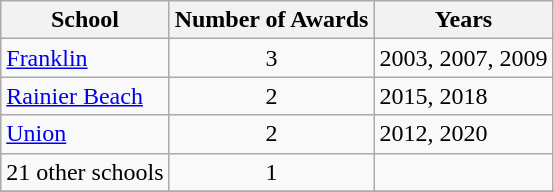<table class="wikitable sortable">
<tr>
<th>School</th>
<th>Number of Awards</th>
<th>Years</th>
</tr>
<tr>
<td><a href='#'>Franklin</a></td>
<td align=center>3</td>
<td>2003, 2007, 2009</td>
</tr>
<tr>
<td><a href='#'>Rainier Beach</a></td>
<td align=center>2</td>
<td>2015, 2018</td>
</tr>
<tr>
<td><a href='#'>Union</a></td>
<td align=center>2</td>
<td>2012, 2020</td>
</tr>
<tr>
<td>21 other schools</td>
<td align=center>1</td>
<td></td>
</tr>
<tr>
</tr>
</table>
